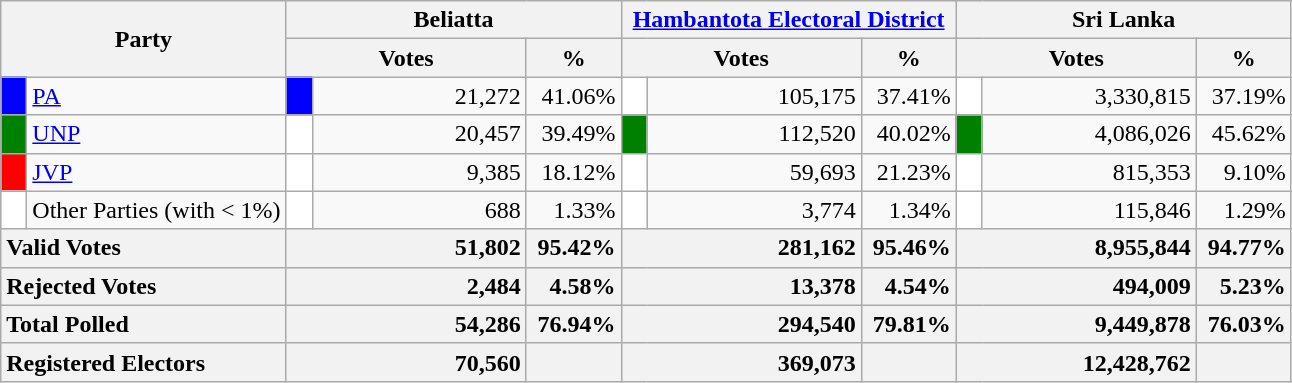<table class="wikitable">
<tr>
<th colspan="2" width="144px"rowspan="2">Party</th>
<th colspan="3" width="216px">Beliatta</th>
<th colspan="3" width="216px"><a href='#'>Hambantota Electoral District</a></th>
<th colspan="3" width="216px">Sri Lanka</th>
</tr>
<tr>
<th colspan="2" width="144px">Votes</th>
<th>%</th>
<th colspan="2" width="144px">Votes</th>
<th>%</th>
<th colspan="2" width="144px">Votes</th>
<th>%</th>
</tr>
<tr>
<td style="background-color:blue;" width="10px"></td>
<td style="text-align:left;"><a href='#'>PA</a></td>
<td style="background-color:blue;" width="10px"></td>
<td style="text-align:right;">21,272</td>
<td style="text-align:right;">41.06%</td>
<td style="background-color:white;" width="10px"></td>
<td style="text-align:right;">105,175</td>
<td style="text-align:right;">37.41%</td>
<td style="background-color:white;" width="10px"></td>
<td style="text-align:right;">3,330,815</td>
<td style="text-align:right;">37.19%</td>
</tr>
<tr>
<td style="background-color:green;" width="10px"></td>
<td style="text-align:left;"><a href='#'>UNP</a></td>
<td style="background-color:white;" width="10px"></td>
<td style="text-align:right;">20,457</td>
<td style="text-align:right;">39.49%</td>
<td style="background-color:green;" width="10px"></td>
<td style="text-align:right;">112,520</td>
<td style="text-align:right;">40.02%</td>
<td style="background-color:green;" width="10px"></td>
<td style="text-align:right;">4,086,026</td>
<td style="text-align:right;">45.62%</td>
</tr>
<tr>
<td style="background-color:red;" width="10px"></td>
<td style="text-align:left;"><a href='#'>JVP</a></td>
<td style="background-color:white;" width="10px"></td>
<td style="text-align:right;">9,385</td>
<td style="text-align:right;">18.12%</td>
<td style="background-color:white;" width="10px"></td>
<td style="text-align:right;">59,693</td>
<td style="text-align:right;">21.23%</td>
<td style="background-color:white;" width="10px"></td>
<td style="text-align:right;">815,353</td>
<td style="text-align:right;">9.10%</td>
</tr>
<tr>
<td style="background-color:white;" width="10px"></td>
<td style="text-align:left;">Other Parties (with < 1%)</td>
<td style="background-color:white;" width="10px"></td>
<td style="text-align:right;">688</td>
<td style="text-align:right;">1.33%</td>
<td style="background-color:white;" width="10px"></td>
<td style="text-align:right;">3,774</td>
<td style="text-align:right;">1.34%</td>
<td style="background-color:white;" width="10px"></td>
<td style="text-align:right;">115,846</td>
<td style="text-align:right;">1.29%</td>
</tr>
<tr>
<th colspan="2" width="144px"style="text-align:left;">Valid Votes</th>
<th style="text-align:right;"colspan="2" width="144px">51,802</th>
<th style="text-align:right;">95.42%</th>
<th style="text-align:right;"colspan="2" width="144px">281,162</th>
<th style="text-align:right;">95.46%</th>
<th style="text-align:right;"colspan="2" width="144px">8,955,844</th>
<th style="text-align:right;">94.77%</th>
</tr>
<tr>
<th colspan="2" width="144px"style="text-align:left;">Rejected Votes</th>
<th style="text-align:right;"colspan="2" width="144px">2,484</th>
<th style="text-align:right;">4.58%</th>
<th style="text-align:right;"colspan="2" width="144px">13,378</th>
<th style="text-align:right;">4.54%</th>
<th style="text-align:right;"colspan="2" width="144px">494,009</th>
<th style="text-align:right;">5.23%</th>
</tr>
<tr>
<th colspan="2" width="144px"style="text-align:left;">Total Polled</th>
<th style="text-align:right;"colspan="2" width="144px">54,286</th>
<th style="text-align:right;">76.94%</th>
<th style="text-align:right;"colspan="2" width="144px">294,540</th>
<th style="text-align:right;">79.81%</th>
<th style="text-align:right;"colspan="2" width="144px">9,449,878</th>
<th style="text-align:right;">76.03%</th>
</tr>
<tr>
<th colspan="2" width="144px"style="text-align:left;">Registered Electors</th>
<th style="text-align:right;"colspan="2" width="144px">70,560</th>
<th></th>
<th style="text-align:right;"colspan="2" width="144px">369,073</th>
<th></th>
<th style="text-align:right;"colspan="2" width="144px">12,428,762</th>
<th></th>
</tr>
</table>
